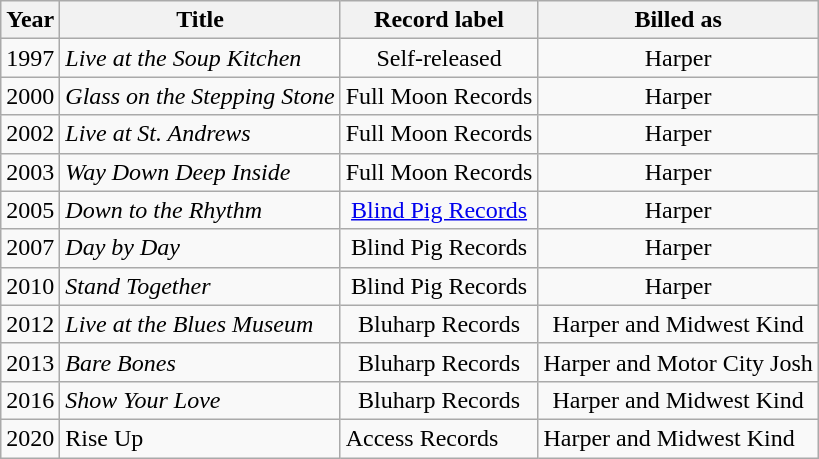<table class="wikitable sortable">
<tr>
<th>Year</th>
<th>Title</th>
<th>Record label</th>
<th>Billed as</th>
</tr>
<tr>
<td>1997</td>
<td><em>Live at the Soup Kitchen</em></td>
<td style="text-align:center;">Self-released</td>
<td style="text-align:center;">Harper</td>
</tr>
<tr>
<td>2000</td>
<td><em>Glass on the Stepping Stone</em></td>
<td style="text-align:center;">Full Moon Records</td>
<td style="text-align:center;">Harper</td>
</tr>
<tr>
<td>2002</td>
<td><em>Live at St. Andrews</em></td>
<td style="text-align:center;">Full Moon Records</td>
<td style="text-align:center;">Harper</td>
</tr>
<tr>
<td>2003</td>
<td><em>Way Down Deep Inside</em></td>
<td style="text-align:center;">Full Moon Records</td>
<td style="text-align:center;">Harper</td>
</tr>
<tr>
<td>2005</td>
<td><em>Down to the Rhythm</em></td>
<td style="text-align:center;"><a href='#'>Blind Pig Records</a></td>
<td style="text-align:center;">Harper</td>
</tr>
<tr>
<td>2007</td>
<td><em>Day by Day</em></td>
<td style="text-align:center;">Blind Pig Records</td>
<td style="text-align:center;">Harper</td>
</tr>
<tr>
<td>2010</td>
<td><em>Stand Together</em></td>
<td style="text-align:center;">Blind Pig Records</td>
<td style="text-align:center;">Harper</td>
</tr>
<tr>
<td>2012</td>
<td><em>Live at the Blues Museum</em></td>
<td style="text-align:center;">Bluharp Records</td>
<td style="text-align:center;">Harper and Midwest Kind</td>
</tr>
<tr>
<td>2013</td>
<td><em>Bare Bones</em></td>
<td style="text-align:center;">Bluharp Records</td>
<td style="text-align:center;">Harper and Motor City Josh</td>
</tr>
<tr>
<td>2016</td>
<td><em>Show Your Love</em></td>
<td style="text-align:center;">Bluharp Records</td>
<td style="text-align:center;">Harper and Midwest Kind</td>
</tr>
<tr>
<td>2020</td>
<td>Rise Up</td>
<td>Access Records</td>
<td>Harper and Midwest Kind</td>
</tr>
</table>
